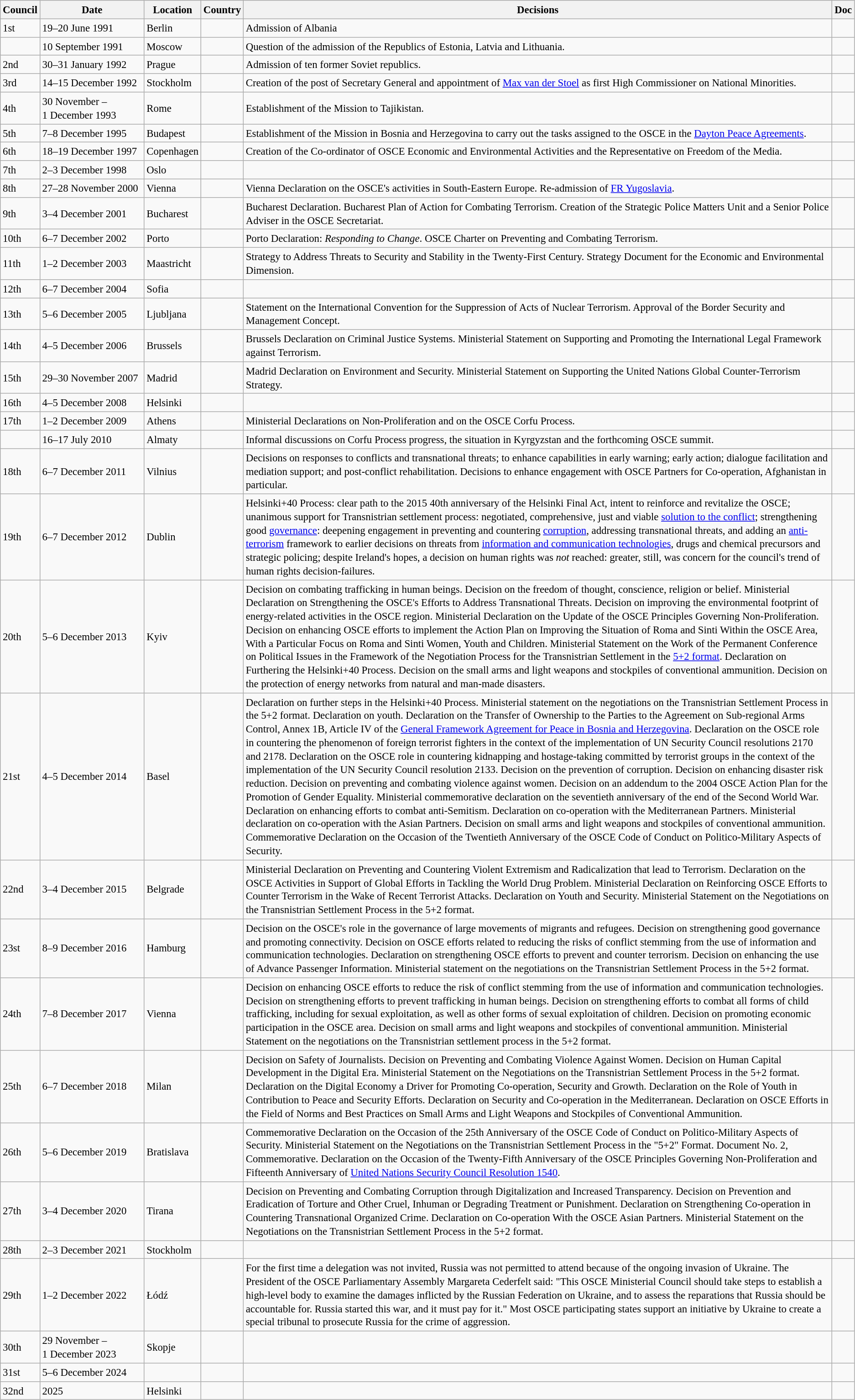<table class="wikitable" style="font-size:95%; line-height:1.3em;">
<tr>
<th>Council</th>
<th>Date</th>
<th>Location</th>
<th>Country</th>
<th>Decisions</th>
<th>Doc</th>
</tr>
<tr>
<td>1st</td>
<td style="white-space:nowrap;">19–20 June 1991</td>
<td>Berlin</td>
<td style="white-space:nowrap;"></td>
<td>Admission of Albania</td>
<td></td>
</tr>
<tr>
<td></td>
<td>10 September 1991</td>
<td>Moscow</td>
<td style="white-space:nowrap;"></td>
<td>Question of the admission of the Republics of Estonia, Latvia and Lithuania.</td>
<td></td>
</tr>
<tr>
<td>2nd</td>
<td style="white-space:nowrap;">30–31 January 1992</td>
<td>Prague</td>
<td style="white-space:nowrap;"></td>
<td>Admission of ten former Soviet republics.</td>
<td></td>
</tr>
<tr>
<td>3rd</td>
<td style="white-space:nowrap">14–15 December 1992</td>
<td>Stockholm</td>
<td style="white-space:nowrap;"></td>
<td>Creation of the post of Secretary General and appointment of <a href='#'>Max van der Stoel</a> as first High Commissioner on National Minorities.</td>
<td></td>
</tr>
<tr>
<td>4th</td>
<td>30 November –<br>1 December 1993</td>
<td>Rome</td>
<td style="white-space:nowrap;"></td>
<td>Establishment of the Mission to Tajikistan.</td>
<td></td>
</tr>
<tr>
<td>5th</td>
<td style="white-space:nowrap;">7–8 December 1995</td>
<td>Budapest</td>
<td style="white-space:nowrap;"></td>
<td>Establishment of the Mission in Bosnia and Herzegovina to carry out the tasks assigned to the OSCE in the <a href='#'>Dayton Peace Agreements</a>.</td>
<td></td>
</tr>
<tr>
<td>6th</td>
<td style="white-space:nowrap">18–19 December 1997</td>
<td>Copenhagen</td>
<td style="white-space:nowrap;"></td>
<td>Creation of the Co-ordinator of OSCE Economic and Environmental Activities and the Representative on Freedom of the Media.</td>
<td></td>
</tr>
<tr>
<td>7th</td>
<td style="white-space:nowrap;">2–3 December 1998</td>
<td>Oslo</td>
<td style="white-space:nowrap;"></td>
<td></td>
<td></td>
</tr>
<tr>
<td>8th</td>
<td style="white-space:nowrap">27–28 November 2000</td>
<td>Vienna</td>
<td style="white-space:nowrap;"></td>
<td>Vienna Declaration on the OSCE's activities in South-Eastern Europe. Re-admission of <a href='#'>FR Yugoslavia</a>.</td>
<td></td>
</tr>
<tr>
<td>9th</td>
<td style="white-space:nowrap;">3–4 December 2001</td>
<td>Bucharest</td>
<td style="white-space:nowrap;"></td>
<td>Bucharest Declaration. Bucharest Plan of Action for Combating Terrorism. Creation of the Strategic Police Matters Unit and a Senior Police Adviser in the OSCE Secretariat.</td>
<td></td>
</tr>
<tr>
<td>10th</td>
<td style="white-space:nowrap;">6–7 December 2002</td>
<td>Porto</td>
<td style="white-space:nowrap;"></td>
<td>Porto Declaration: <em>Responding to Change</em>. OSCE Charter on Preventing and Combating Terrorism.</td>
<td></td>
</tr>
<tr>
<td>11th</td>
<td style="white-space:nowrap;">1–2 December 2003</td>
<td>Maastricht</td>
<td style="white-space:nowrap;"></td>
<td>Strategy to Address Threats to Security and Stability in the Twenty-First Century. Strategy Document for the Economic and Environmental Dimension.</td>
<td></td>
</tr>
<tr>
<td>12th</td>
<td style="white-space:nowrap;">6–7 December 2004</td>
<td>Sofia</td>
<td style="white-space:nowrap;"></td>
<td></td>
<td></td>
</tr>
<tr>
<td>13th</td>
<td style="white-space:nowrap;">5–6 December 2005</td>
<td>Ljubljana</td>
<td style="white-space:nowrap;"></td>
<td>Statement on the International Convention for the Suppression of Acts of Nuclear Terrorism. Approval of the Border Security and Management Concept.</td>
<td></td>
</tr>
<tr>
<td>14th</td>
<td style="white-space:nowrap;">4–5 December 2006</td>
<td>Brussels</td>
<td style="white-space:nowrap;"></td>
<td>Brussels Declaration on Criminal Justice Systems. Ministerial Statement on Supporting and Promoting the International Legal Framework against Terrorism.</td>
<td></td>
</tr>
<tr>
<td>15th</td>
<td style="white-space:nowrap">29–30 November 2007</td>
<td>Madrid</td>
<td style="white-space:nowrap;"></td>
<td>Madrid Declaration on Environment and Security. Ministerial Statement on Supporting the United Nations Global Counter-Terrorism Strategy.</td>
<td></td>
</tr>
<tr>
<td>16th</td>
<td style="white-space:nowrap;">4–5 December 2008</td>
<td>Helsinki</td>
<td style="white-space:nowrap;"></td>
<td></td>
<td></td>
</tr>
<tr>
<td>17th</td>
<td style="white-space:nowrap;">1–2 December 2009</td>
<td>Athens</td>
<td style="white-space:nowrap;"></td>
<td>Ministerial Declarations on Non-Proliferation and on the OSCE Corfu Process.</td>
<td></td>
</tr>
<tr>
<td></td>
<td style="white-space:nowrap;">16–17 July 2010</td>
<td>Almaty</td>
<td style="white-space:nowrap;"></td>
<td>Informal discussions on Corfu Process progress, the situation in Kyrgyzstan and the forthcoming OSCE summit.</td>
<td></td>
</tr>
<tr>
<td>18th</td>
<td style="white-space:nowrap;">6–7 December 2011</td>
<td>Vilnius</td>
<td style="white-space:nowrap;"></td>
<td>Decisions on responses to conflicts and transnational threats; to enhance capabilities in early warning; early action; dialogue facilitation and mediation support; and post-conflict rehabilitation. Decisions to enhance engagement with OSCE Partners for Co-operation, Afghanistan in particular.</td>
<td></td>
</tr>
<tr>
<td>19th</td>
<td style="white-space:nowrap;">6–7 December 2012</td>
<td>Dublin</td>
<td style="white-space:nowrap;"></td>
<td>Helsinki+40 Process: clear path to the 2015 40th anniversary of the Helsinki Final Act, intent to reinforce and revitalize the OSCE; unanimous support for Transnistrian settlement process: negotiated, comprehensive, just and viable <a href='#'>solution to the conflict</a>; strengthening good <a href='#'>governance</a>: deepening engagement in preventing and countering <a href='#'>corruption</a>, addressing transnational threats, and adding an <a href='#'>anti-terrorism</a> framework to earlier decisions on threats from <a href='#'>information and communication technologies</a>, drugs and chemical precursors and strategic policing; despite Ireland's hopes, a decision on human rights was <em>not</em> reached: greater, still, was concern for the council's trend of human rights decision-failures.</td>
<td></td>
</tr>
<tr>
<td>20th</td>
<td style="white-space:nowrap;">5–6 December 2013</td>
<td>Kyiv</td>
<td style="white-space:nowrap;"></td>
<td>Decision on combating trafficking in human beings. Decision on the freedom of thought, conscience, religion or belief. Ministerial Declaration on Strengthening the OSCE's Efforts to Address Transnational Threats. Decision on improving the environmental footprint of energy-related activities in the OSCE region. Ministerial Declaration on the Update of the OSCE Principles Governing Non-Proliferation. Decision on enhancing OSCE efforts to implement the Action Plan on Improving the Situation of Roma and Sinti Within the OSCE Area, With a Particular Focus on Roma and Sinti Women, Youth and Children. Ministerial Statement on the Work of the Permanent Conference on Political Issues in the Framework of the Negotiation Process for the Transnistrian Settlement in the <a href='#'>5+2 format</a>. Declaration on Furthering the Helsinki+40 Process. Decision on the small arms and light weapons and stockpiles of conventional ammunition. Decision on the protection of energy networks from natural and man-made disasters.</td>
<td></td>
</tr>
<tr>
<td>21st</td>
<td style="white-space:nowrap;">4–5 December 2014</td>
<td>Basel</td>
<td style="white-space:nowrap;"></td>
<td>Declaration on further steps in the Helsinki+40 Process. Ministerial statement on the negotiations on the Transnistrian Settlement Process in the 5+2 format. Declaration on youth. Declaration on the Transfer of Ownership to the Parties to the Agreement on Sub-regional Arms Control, Annex 1B, Article IV of the <a href='#'>General Framework Agreement for Peace in Bosnia and Herzegovina</a>. Declaration on the OSCE role in countering the phenomenon of foreign terrorist fighters in the context of the implementation of UN Security Council resolutions 2170 and 2178. Declaration on the OSCE role in countering kidnapping and hostage-taking committed by terrorist groups in the context of the implementation of the UN Security Council resolution 2133. Decision on the prevention of corruption. Decision on enhancing disaster risk reduction. Decision on preventing and combating violence against women. Decision on an addendum to the 2004 OSCE Action Plan for the Promotion of Gender Equality. Ministerial commemorative declaration on the seventieth anniversary of the end of the Second World War. Declaration on enhancing efforts to combat anti-Semitism. Declaration on co-operation with the Mediterranean Partners. Ministerial declaration on co-operation with the Asian Partners. Decision on small arms and light weapons and stockpiles of conventional ammunition. Commemorative Declaration on the Occasion of the Twentieth Anniversary of the OSCE Code of Conduct on Politico-Military Aspects of Security.</td>
<td></td>
</tr>
<tr>
<td>22nd</td>
<td style="white-space:nowrap;">3–4 December 2015</td>
<td>Belgrade</td>
<td style="white-space:nowrap;"></td>
<td>Ministerial Declaration on Preventing and Countering Violent Extremism and Radicalization that lead to Terrorism. Declaration on the OSCE Activities in Support of Global Efforts in Tackling the World Drug Problem. Ministerial Declaration on Reinforcing OSCE Efforts to Counter Terrorism in the Wake of Recent Terrorist Attacks. Declaration on Youth and Security. Ministerial Statement on the Negotiations on the Transnistrian Settlement Process in the 5+2 format.</td>
<td></td>
</tr>
<tr>
<td>23st</td>
<td style="white-space:nowrap;">8–9 December 2016</td>
<td>Hamburg</td>
<td style="white-space:nowrap;"></td>
<td>Decision on the OSCE's role in the governance of large movements of migrants and refugees. Decision on strengthening good governance and promoting connectivity. Decision on OSCE efforts related to reducing the risks of conflict stemming from the use of information and communication technologies. Declaration on strengthening OSCE efforts to prevent and counter terrorism. Decision on enhancing the use of Advance Passenger Information. Ministerial statement on the negotiations on the Transnistrian Settlement Process in the 5+2 format.</td>
<td></td>
</tr>
<tr>
<td>24th</td>
<td style="white-space:nowrap;">7–8 December 2017</td>
<td>Vienna</td>
<td style="white-space:nowrap;"></td>
<td>Decision on enhancing OSCE efforts to reduce the risk of conflict stemming from the use of information and communication technologies. Decision on strengthening efforts to prevent trafficking in human beings. Decision on strengthening efforts to combat all forms of child trafficking, including for sexual exploitation, as well as other forms of sexual exploitation of children. Decision on promoting economic participation in the OSCE area. Decision on small arms and light weapons and stockpiles of conventional ammunition. Ministerial Statement on the negotiations on the Transnistrian settlement process in the 5+2 format.</td>
<td></td>
</tr>
<tr>
<td>25th</td>
<td style="white-space:nowrap;">6–7 December 2018</td>
<td>Milan</td>
<td style="white-space:nowrap;"></td>
<td>Decision on Safety of Journalists. Decision on Preventing and Combating Violence Against Women. Decision on Human Capital Development in the Digital Era. Ministerial Statement on the Negotiations on the Transnistrian Settlement Process in the 5+2 format. Declaration on the Digital Economy a Driver for Promoting Co-operation, Security and Growth. Declaration on the Role of Youth in Contribution to Peace and Security Efforts. Declaration on Security and Co-operation in the Mediterranean. Declaration on OSCE Efforts in the Field of Norms and Best Practices on Small Arms and Light Weapons and Stockpiles of Conventional Ammunition.</td>
<td></td>
</tr>
<tr>
<td>26th</td>
<td style="white-space:nowrap;">5–6 December 2019</td>
<td>Bratislava</td>
<td style="white-space:nowrap;"></td>
<td>Commemorative Declaration on the Occasion of the 25th Anniversary of the OSCE Code of Conduct on Politico-Military Aspects of Security. Ministerial Statement on the Negotiations on the Transnistrian Settlement Process in the "5+2" Format. Document No. 2, Commemorative. Declaration on the Occasion of the Twenty-Fifth Anniversary of the OSCE Principles Governing Non-Proliferation and Fifteenth Anniversary of <a href='#'>United Nations Security Council Resolution 1540</a>.</td>
<td></td>
</tr>
<tr>
<td>27th</td>
<td style="white-space:nowrap;">3–4 December 2020</td>
<td>Tirana</td>
<td style="white-space:nowrap;"></td>
<td>Decision on Preventing and Combating Corruption through Digitalization and Increased Transparency. Decision on Prevention and Eradication of Torture and Other Cruel, Inhuman or Degrading Treatment or Punishment. Declaration on Strengthening Co-operation in Countering Transnational Organized Crime. Declaration on Co-operation With the OSCE Asian Partners. Ministerial Statement on the Negotiations on the Transnistrian Settlement Process in the 5+2 format.</td>
<td></td>
</tr>
<tr>
<td>28th</td>
<td style="white-space:nowrap;">2–3 December 2021</td>
<td>Stockholm</td>
<td style="white-space:nowrap;"></td>
<td></td>
<td></td>
</tr>
<tr>
<td>29th</td>
<td style="white-space:nowrap;">1–2 December 2022</td>
<td>Łódź</td>
<td style="white-space:nowrap;"></td>
<td>For the first time a delegation was not invited, Russia was not permitted to attend because of the ongoing invasion of Ukraine. The President of the OSCE Parliamentary Assembly Margareta Cederfelt said: "This OSCE Ministerial Council should take steps to establish a high-level body to examine the damages inflicted by the Russian Federation on Ukraine, and to assess the reparations that Russia should be accountable for. Russia started this war, and it must pay for it." Most OSCE participating states support an initiative by Ukraine to create a special tribunal to prosecute Russia for the crime of aggression.</td>
<td></td>
</tr>
<tr>
<td>30th</td>
<td>29 November – 1 December 2023</td>
<td>Skopje</td>
<td></td>
<td></td>
<td></td>
</tr>
<tr>
<td>31st</td>
<td>5–6 December 2024</td>
<td></td>
<td></td>
<td></td>
<td></td>
</tr>
<tr>
<td>32nd</td>
<td>2025</td>
<td>Helsinki</td>
<td></td>
<td></td>
<td></td>
</tr>
</table>
